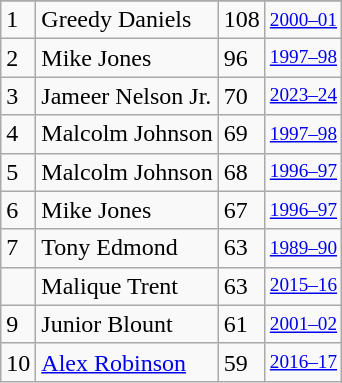<table class="wikitable">
<tr>
</tr>
<tr>
<td>1</td>
<td>Greedy Daniels</td>
<td>108</td>
<td style="font-size:80%;"><a href='#'>2000–01</a></td>
</tr>
<tr>
<td>2</td>
<td>Mike Jones</td>
<td>96</td>
<td style="font-size:80%;"><a href='#'>1997–98</a></td>
</tr>
<tr>
<td>3</td>
<td>Jameer Nelson Jr.</td>
<td>70</td>
<td style="font-size:80%;"><a href='#'>2023–24</a></td>
</tr>
<tr>
<td>4</td>
<td>Malcolm Johnson</td>
<td>69</td>
<td style="font-size:80%;"><a href='#'>1997–98</a></td>
</tr>
<tr>
<td>5</td>
<td>Malcolm Johnson</td>
<td>68</td>
<td style="font-size:80%;"><a href='#'>1996–97</a></td>
</tr>
<tr>
<td>6</td>
<td>Mike Jones</td>
<td>67</td>
<td style="font-size:80%;"><a href='#'>1996–97</a></td>
</tr>
<tr>
<td>7</td>
<td>Tony Edmond</td>
<td>63</td>
<td style="font-size:80%;"><a href='#'>1989–90</a></td>
</tr>
<tr>
<td></td>
<td>Malique Trent</td>
<td>63</td>
<td style="font-size:80%;"><a href='#'>2015–16</a></td>
</tr>
<tr>
<td>9</td>
<td>Junior Blount</td>
<td>61</td>
<td style="font-size:80%;"><a href='#'>2001–02</a></td>
</tr>
<tr>
<td>10</td>
<td><a href='#'>Alex Robinson</a></td>
<td>59</td>
<td style="font-size:80%;"><a href='#'>2016–17</a></td>
</tr>
</table>
